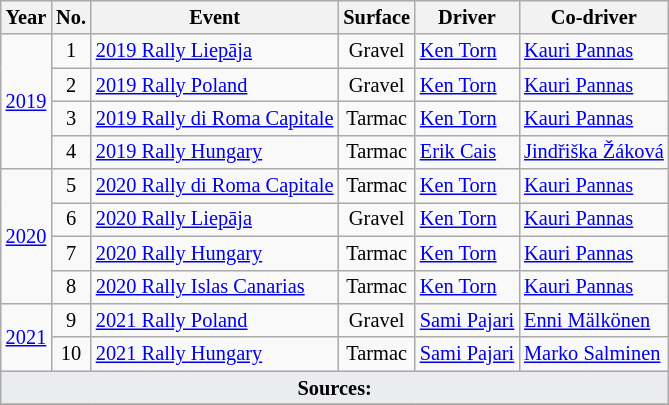<table class="wikitable" style="font-size: 85%; ">
<tr>
<th>Year</th>
<th>No.</th>
<th>Event</th>
<th>Surface</th>
<th>Driver</th>
<th>Co-driver</th>
</tr>
<tr>
<td align="center" rowspan="4"><a href='#'>2019</a></td>
<td align="center">1</td>
<td> <a href='#'>2019 Rally Liepāja</a></td>
<td align="center">Gravel</td>
<td> <a href='#'>Ken Torn</a></td>
<td> <a href='#'>Kauri Pannas</a></td>
</tr>
<tr>
<td align="center">2</td>
<td> <a href='#'>2019 Rally Poland</a></td>
<td align="center">Gravel</td>
<td> <a href='#'>Ken Torn</a></td>
<td> <a href='#'>Kauri Pannas</a></td>
</tr>
<tr>
<td align="center">3</td>
<td> <a href='#'>2019 Rally di Roma Capitale</a></td>
<td align="center">Tarmac</td>
<td> <a href='#'>Ken Torn</a></td>
<td> <a href='#'>Kauri Pannas</a></td>
</tr>
<tr>
<td align="center">4</td>
<td> <a href='#'>2019 Rally Hungary</a></td>
<td align="center">Tarmac</td>
<td> <a href='#'>Erik Cais</a></td>
<td> <a href='#'>Jindřiška Žáková</a></td>
</tr>
<tr>
<td align="center" rowspan="4"><a href='#'>2020</a></td>
<td align="center">5</td>
<td> <a href='#'>2020 Rally di Roma Capitale</a></td>
<td align="center">Tarmac</td>
<td> <a href='#'>Ken Torn</a></td>
<td> <a href='#'>Kauri Pannas</a></td>
</tr>
<tr>
<td align="center">6</td>
<td> <a href='#'>2020 Rally Liepāja</a></td>
<td align="center">Gravel</td>
<td> <a href='#'>Ken Torn</a></td>
<td> <a href='#'>Kauri Pannas</a></td>
</tr>
<tr>
<td align="center">7</td>
<td> <a href='#'>2020 Rally Hungary</a></td>
<td align="center">Tarmac</td>
<td> <a href='#'>Ken Torn</a></td>
<td> <a href='#'>Kauri Pannas</a></td>
</tr>
<tr>
<td align="center">8</td>
<td> <a href='#'>2020 Rally Islas Canarias</a></td>
<td align="center">Tarmac</td>
<td> <a href='#'>Ken Torn</a></td>
<td> <a href='#'>Kauri Pannas</a></td>
</tr>
<tr>
<td align="center" rowspan="2"><a href='#'>2021</a></td>
<td align="center">9</td>
<td> <a href='#'>2021 Rally Poland</a></td>
<td align="center">Gravel</td>
<td> <a href='#'>Sami Pajari</a></td>
<td> <a href='#'>Enni Mälkönen</a></td>
</tr>
<tr>
<td align="center">10</td>
<td> <a href='#'>2021 Rally Hungary</a></td>
<td align="center">Tarmac</td>
<td> <a href='#'>Sami Pajari</a></td>
<td> <a href='#'>Marko Salminen</a></td>
</tr>
<tr>
<td colspan="6" style="background-color:#EAECF0;text-align:center"><strong>Sources:</strong></td>
</tr>
<tr>
</tr>
</table>
